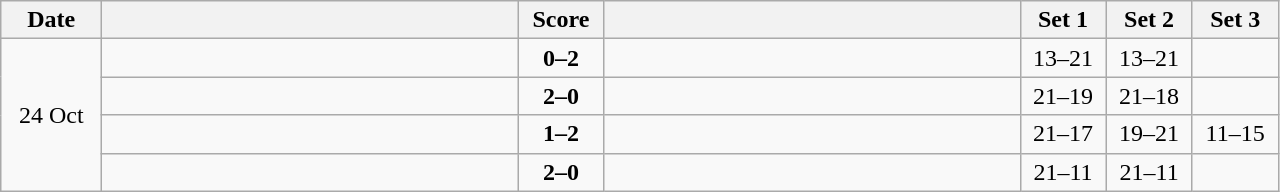<table class="wikitable" style="text-align: center;">
<tr>
<th width="60">Date</th>
<th align="right" width="270"></th>
<th width="50">Score</th>
<th align="left" width="270"></th>
<th width="50">Set 1</th>
<th width="50">Set 2</th>
<th width="50">Set 3</th>
</tr>
<tr>
<td rowspan=4>24 Oct</td>
<td align=left></td>
<td align=center><strong>0–2</strong></td>
<td align=left><strong></strong></td>
<td>13–21</td>
<td>13–21</td>
<td></td>
</tr>
<tr>
<td align=left><strong></strong></td>
<td align=center><strong>2–0</strong></td>
<td align=left></td>
<td>21–19</td>
<td>21–18</td>
<td></td>
</tr>
<tr>
<td align=left></td>
<td align=center><strong>1–2</strong></td>
<td align=left><strong></strong></td>
<td>21–17</td>
<td>19–21</td>
<td>11–15</td>
</tr>
<tr>
<td align=left><strong></strong></td>
<td align=center><strong>2–0</strong></td>
<td align=left></td>
<td>21–11</td>
<td>21–11</td>
<td></td>
</tr>
</table>
